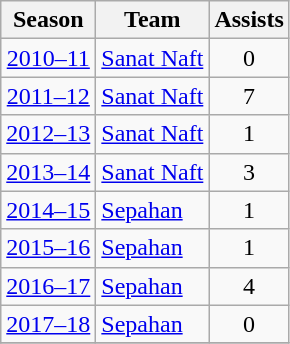<table class="wikitable" style="text-align: center;">
<tr>
<th>Season</th>
<th>Team</th>
<th>Assists</th>
</tr>
<tr>
<td><a href='#'>2010–11</a></td>
<td align="left"><a href='#'>Sanat Naft</a></td>
<td>0</td>
</tr>
<tr>
<td><a href='#'>2011–12</a></td>
<td align="left"><a href='#'>Sanat Naft</a></td>
<td>7</td>
</tr>
<tr>
<td><a href='#'>2012–13</a></td>
<td align="left"><a href='#'>Sanat Naft</a></td>
<td>1</td>
</tr>
<tr>
<td><a href='#'>2013–14</a></td>
<td align="left"><a href='#'>Sanat Naft</a></td>
<td>3</td>
</tr>
<tr>
<td><a href='#'>2014–15</a></td>
<td align="left"><a href='#'>Sepahan</a></td>
<td>1</td>
</tr>
<tr>
<td><a href='#'>2015–16</a></td>
<td align="left"><a href='#'>Sepahan</a></td>
<td>1</td>
</tr>
<tr>
<td><a href='#'>2016–17</a></td>
<td align="left"><a href='#'>Sepahan</a></td>
<td>4</td>
</tr>
<tr>
<td><a href='#'>2017–18</a></td>
<td align="left"><a href='#'>Sepahan</a></td>
<td>0</td>
</tr>
<tr>
</tr>
</table>
